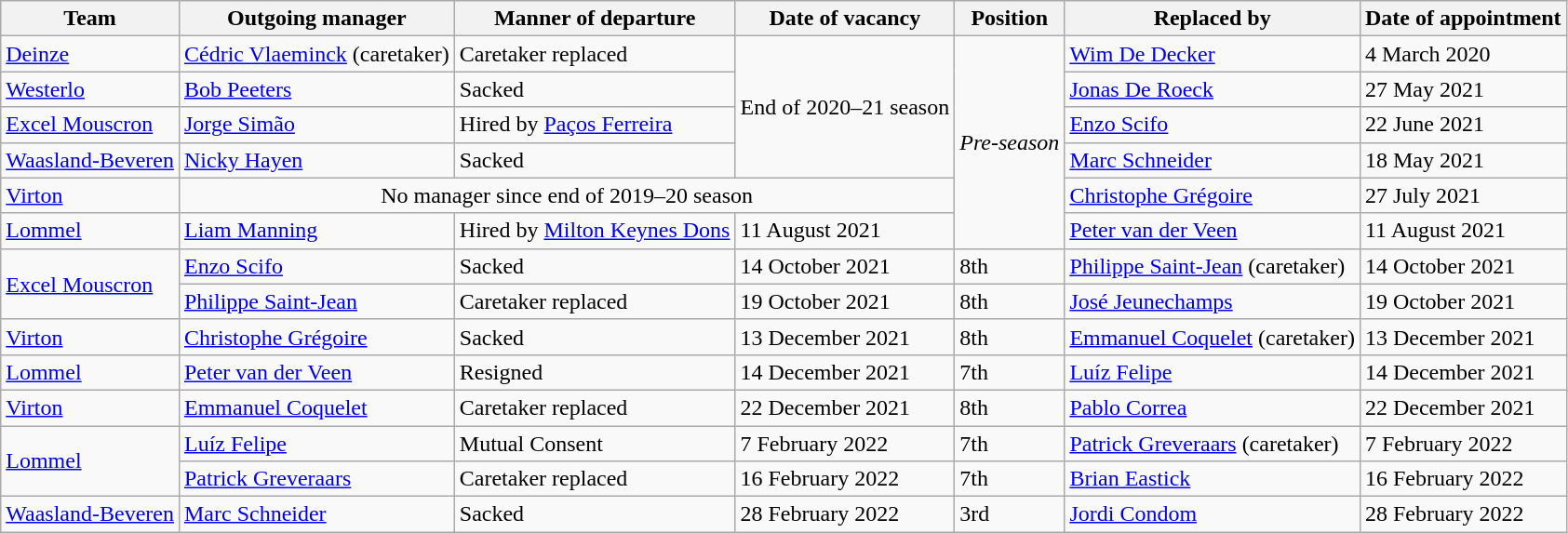<table class="wikitable">
<tr>
<th>Team</th>
<th>Outgoing manager</th>
<th>Manner of departure</th>
<th>Date of vacancy</th>
<th>Position</th>
<th>Replaced by</th>
<th>Date of appointment</th>
</tr>
<tr>
<td><a href='#'>Deinze</a></td>
<td> <a href='#'>Cédric Vlaeminck</a> (caretaker)</td>
<td>Caretaker replaced </td>
<td rowspan=4>End of 2020–21 season</td>
<td rowspan=6><em>Pre-season</em></td>
<td> <a href='#'>Wim De Decker</a></td>
<td>4 March 2020</td>
</tr>
<tr>
<td><a href='#'>Westerlo</a></td>
<td> <a href='#'>Bob Peeters</a></td>
<td>Sacked </td>
<td> <a href='#'>Jonas De Roeck</a></td>
<td>27 May 2021 </td>
</tr>
<tr>
<td><a href='#'>Excel Mouscron</a></td>
<td> <a href='#'>Jorge Simão</a></td>
<td>Hired by  <a href='#'>Paços Ferreira</a></td>
<td> <a href='#'>Enzo Scifo</a></td>
<td>22 June 2021 </td>
</tr>
<tr>
<td><a href='#'>Waasland-Beveren</a></td>
<td> <a href='#'>Nicky Hayen</a></td>
<td>Sacked </td>
<td> <a href='#'>Marc Schneider</a></td>
<td>18 May 2021 </td>
</tr>
<tr>
<td><a href='#'>Virton</a></td>
<td colspan=3 align=center>No manager since end of 2019–20 season</td>
<td> <a href='#'>Christophe Grégoire</a></td>
<td>27 July 2021 </td>
</tr>
<tr>
<td><a href='#'>Lommel</a></td>
<td> <a href='#'>Liam Manning</a></td>
<td>Hired by  <a href='#'>Milton Keynes Dons</a></td>
<td>11 August 2021</td>
<td> <a href='#'>Peter van der Veen</a></td>
<td>11 August 2021 </td>
</tr>
<tr>
<td rowspan=2><a href='#'>Excel Mouscron</a></td>
<td> <a href='#'>Enzo Scifo</a></td>
<td>Sacked</td>
<td>14 October 2021</td>
<td>8th</td>
<td> <a href='#'>Philippe Saint-Jean</a> (caretaker)</td>
<td>14 October 2021</td>
</tr>
<tr>
<td> <a href='#'>Philippe Saint-Jean</a></td>
<td>Caretaker replaced</td>
<td>19 October 2021</td>
<td>8th</td>
<td> <a href='#'>José Jeunechamps</a></td>
<td>19 October 2021</td>
</tr>
<tr>
<td><a href='#'>Virton</a></td>
<td> <a href='#'>Christophe Grégoire</a></td>
<td>Sacked</td>
<td>13 December 2021</td>
<td>8th</td>
<td> <a href='#'>Emmanuel Coquelet</a> (caretaker)</td>
<td>13 December 2021</td>
</tr>
<tr>
<td><a href='#'>Lommel</a></td>
<td> <a href='#'>Peter van der Veen</a></td>
<td>Resigned</td>
<td>14 December 2021</td>
<td>7th</td>
<td> <a href='#'>Luíz Felipe</a></td>
<td>14 December 2021</td>
</tr>
<tr>
<td><a href='#'>Virton</a></td>
<td> <a href='#'>Emmanuel Coquelet</a></td>
<td>Caretaker replaced</td>
<td>22 December 2021</td>
<td>8th</td>
<td> <a href='#'>Pablo Correa</a></td>
<td>22 December 2021</td>
</tr>
<tr>
<td rowspan=2><a href='#'>Lommel</a></td>
<td> <a href='#'>Luíz Felipe</a></td>
<td>Mutual Consent</td>
<td>7 February 2022</td>
<td>7th</td>
<td> <a href='#'>Patrick Greveraars</a> (caretaker)</td>
<td>7 February 2022</td>
</tr>
<tr>
<td> <a href='#'>Patrick Greveraars</a></td>
<td>Caretaker replaced</td>
<td>16 February 2022</td>
<td>7th</td>
<td> <a href='#'>Brian Eastick</a></td>
<td>16 February 2022</td>
</tr>
<tr>
<td><a href='#'>Waasland-Beveren</a></td>
<td> <a href='#'>Marc Schneider</a></td>
<td>Sacked </td>
<td>28 February 2022</td>
<td>3rd</td>
<td> <a href='#'>Jordi Condom</a></td>
<td>28 February 2022</td>
</tr>
</table>
